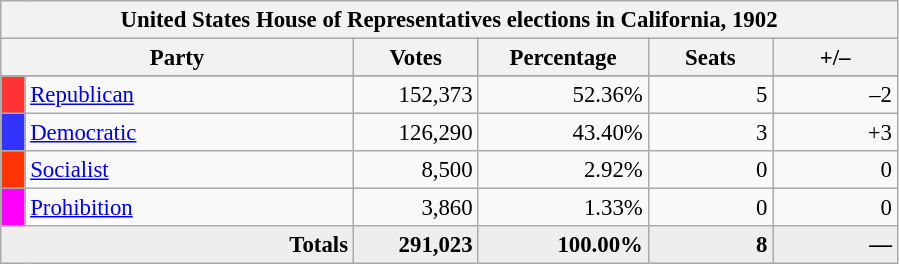<table class="wikitable" style="font-size: 95%;">
<tr>
<th colspan="6">United States House of Representatives elections in California, 1902</th>
</tr>
<tr>
<th colspan=2 style="width: 15em">Party</th>
<th style="width: 5em">Votes</th>
<th style="width: 7em">Percentage</th>
<th style="width: 5em">Seats</th>
<th style="width: 5em">+/–</th>
</tr>
<tr>
</tr>
<tr>
<th style="background-color:#FF3333; width: 3px"></th>
<td style="width: 130px"><a href='#'>Republican</a></td>
<td style="text-align:right;">152,373</td>
<td style="text-align:right;">52.36%</td>
<td style="text-align:right;">5</td>
<td style="text-align:right;">–2</td>
</tr>
<tr>
<th style="background-color:#3333FF; width: 3px"></th>
<td style="width: 130px"><a href='#'>Democratic</a></td>
<td style="text-align:right;">126,290</td>
<td style="text-align:right;">43.40%</td>
<td style="text-align:right;">3</td>
<td style="text-align:right;">+3</td>
</tr>
<tr>
<th style="background-color:#FF3300; width: 3px"></th>
<td style="width: 130px"><a href='#'>Socialist</a></td>
<td style="text-align:right;">8,500</td>
<td style="text-align:right;">2.92%</td>
<td style="text-align:right;">0</td>
<td style="text-align:right;">0</td>
</tr>
<tr>
<th style="background-color:#FF00FF; width: 3px"></th>
<td style="width: 130px"><a href='#'>Prohibition</a></td>
<td style="text-align:right;">3,860</td>
<td style="text-align:right;">1.33%</td>
<td style="text-align:right;">0</td>
<td style="text-align:right;">0</td>
</tr>
<tr style="background-color:#EEEEEE;">
<td colspan="2" align="right"><strong>Totals</strong></td>
<td style="text-align:right;"><strong>291,023</strong></td>
<td style="text-align:right;"><strong>100.00%</strong></td>
<td style="text-align:right;"><strong>8</strong></td>
<td style="text-align:right;"><strong>—</strong></td>
</tr>
</table>
